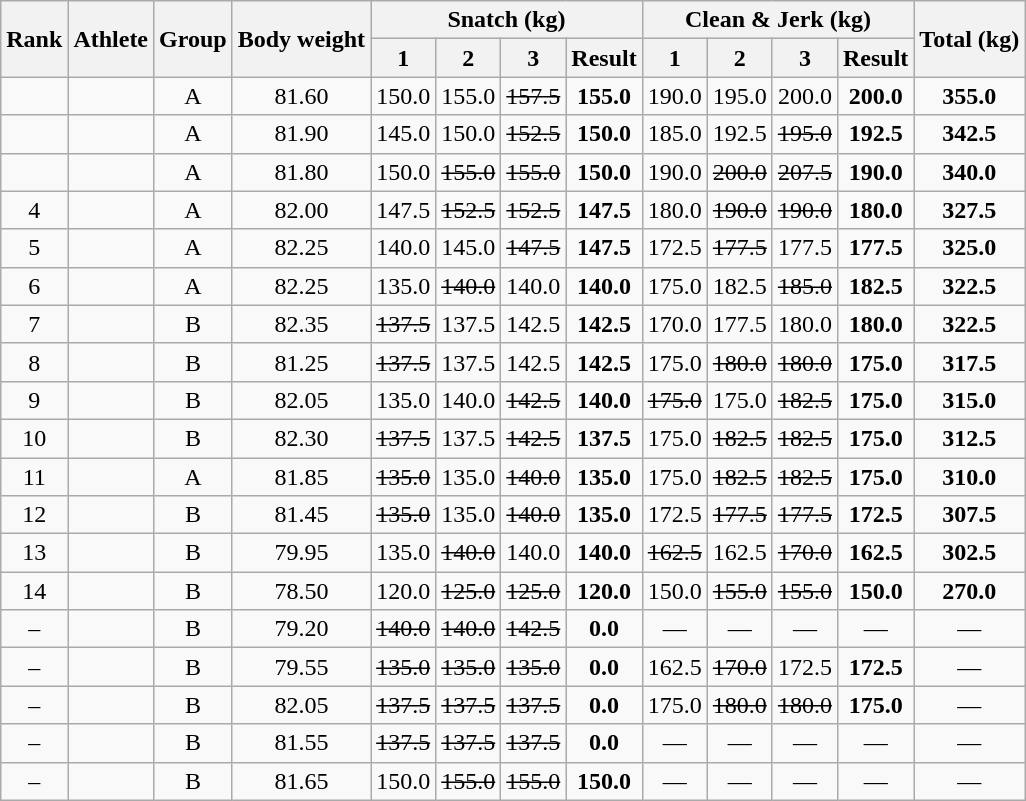<table class="wikitable" style="text-align:center;">
<tr>
<th rowspan="2">Rank</th>
<th rowspan="2">Athlete</th>
<th rowspan="2">Group</th>
<th rowspan="2">Body weight</th>
<th colspan="4">Snatch (kg)</th>
<th colspan="4">Clean & Jerk (kg)</th>
<th rowspan="2">Total (kg)</th>
</tr>
<tr>
<th>1</th>
<th>2</th>
<th>3</th>
<th>Result</th>
<th>1</th>
<th>2</th>
<th>3</th>
<th>Result</th>
</tr>
<tr>
<td></td>
<td align="left"></td>
<td>A</td>
<td>81.60</td>
<td>150.0</td>
<td>155.0</td>
<td><s>157.5</s></td>
<td><strong>155.0</strong></td>
<td>190.0</td>
<td>195.0</td>
<td>200.0</td>
<td><strong>200.0</strong></td>
<td><strong>355.0</strong></td>
</tr>
<tr>
<td></td>
<td align="left"></td>
<td>A</td>
<td>81.90</td>
<td>145.0</td>
<td>150.0</td>
<td><s>152.5</s></td>
<td><strong>150.0</strong></td>
<td>185.0</td>
<td>192.5</td>
<td><s>195.0</s></td>
<td><strong>192.5</strong></td>
<td><strong>342.5</strong></td>
</tr>
<tr>
<td></td>
<td align="left"></td>
<td>A</td>
<td>81.80</td>
<td>150.0</td>
<td><s>155.0</s></td>
<td><s>155.0</s></td>
<td><strong>150.0</strong></td>
<td>190.0</td>
<td><s>200.0</s></td>
<td><s>207.5</s></td>
<td><strong>190.0</strong></td>
<td><strong>340.0</strong></td>
</tr>
<tr>
<td>4</td>
<td align="left"></td>
<td>A</td>
<td>82.00</td>
<td>147.5</td>
<td><s>152.5</s></td>
<td><s>152.5</s></td>
<td><strong>147.5</strong></td>
<td>180.0</td>
<td><s>190.0</s></td>
<td><s>190.0</s></td>
<td><strong>180.0</strong></td>
<td><strong>327.5</strong></td>
</tr>
<tr>
<td>5</td>
<td align="left"></td>
<td>A</td>
<td>82.25</td>
<td>140.0</td>
<td>145.0</td>
<td><s>147.5</s></td>
<td><strong>147.5</strong></td>
<td>172.5</td>
<td><s>177.5</s></td>
<td>177.5</td>
<td><strong>177.5</strong></td>
<td><strong>325.0</strong></td>
</tr>
<tr>
<td>6</td>
<td align="left"></td>
<td>A</td>
<td>82.25</td>
<td>135.0</td>
<td><s>140.0</s></td>
<td>140.0</td>
<td><strong>140.0</strong></td>
<td>175.0</td>
<td>182.5</td>
<td><s>185.0</s></td>
<td><strong>182.5</strong></td>
<td><strong>322.5</strong></td>
</tr>
<tr>
<td>7</td>
<td align="left"></td>
<td>B</td>
<td>82.35</td>
<td><s>137.5</s></td>
<td>137.5</td>
<td>142.5</td>
<td><strong>142.5</strong></td>
<td>170.0</td>
<td>177.5</td>
<td>180.0</td>
<td><strong>180.0</strong></td>
<td><strong>322.5</strong></td>
</tr>
<tr>
<td>8</td>
<td align="left"></td>
<td>B</td>
<td>81.25</td>
<td><s>137.5</s></td>
<td>137.5</td>
<td>142.5</td>
<td><strong>142.5</strong></td>
<td>175.0</td>
<td><s>180.0</s></td>
<td><s>180.0</s></td>
<td><strong>175.0</strong></td>
<td><strong>317.5</strong></td>
</tr>
<tr>
<td>9</td>
<td align="left"></td>
<td>B</td>
<td>82.05</td>
<td>135.0</td>
<td>140.0</td>
<td><s>142.5</s></td>
<td><strong>140.0</strong></td>
<td><s>175.0</s></td>
<td>175.0</td>
<td><s>182.5</s></td>
<td><strong>175.0</strong></td>
<td><strong>315.0</strong></td>
</tr>
<tr>
<td>10</td>
<td align="left"></td>
<td>B</td>
<td>82.30</td>
<td><s>137.5</s></td>
<td>137.5</td>
<td><s>142.5</s></td>
<td><strong>137.5</strong></td>
<td>175.0</td>
<td><s>182.5</s></td>
<td><s>182.5</s></td>
<td><strong>175.0</strong></td>
<td><strong>312.5</strong></td>
</tr>
<tr>
<td>11</td>
<td align="left"></td>
<td>A</td>
<td>81.85</td>
<td><s>135.0</s></td>
<td>135.0</td>
<td><s>140.0</s></td>
<td><strong>135.0</strong></td>
<td>175.0</td>
<td><s>182.5</s></td>
<td><s>182.5</s></td>
<td><strong>175.0</strong></td>
<td><strong>310.0</strong></td>
</tr>
<tr>
<td>12</td>
<td align="left"></td>
<td>B</td>
<td>81.45</td>
<td><s>135.0</s></td>
<td>135.0</td>
<td><s>140.0</s></td>
<td><strong>135.0</strong></td>
<td>172.5</td>
<td><s>177.5</s></td>
<td><s>177.5</s></td>
<td><strong>172.5</strong></td>
<td><strong>307.5</strong></td>
</tr>
<tr>
<td>13</td>
<td align="left"></td>
<td>B</td>
<td>79.95</td>
<td>135.0</td>
<td><s>140.0</s></td>
<td>140.0</td>
<td><strong>140.0</strong></td>
<td><s>162.5</s></td>
<td>162.5</td>
<td><s>170.0</s></td>
<td><strong>162.5</strong></td>
<td><strong>302.5</strong></td>
</tr>
<tr>
<td>14</td>
<td align="left"></td>
<td>B</td>
<td>78.50</td>
<td>120.0</td>
<td><s>125.0</s></td>
<td><s>125.0</s></td>
<td><strong>120.0</strong></td>
<td>150.0</td>
<td><s>155.0</s></td>
<td><s>155.0</s></td>
<td><strong>150.0</strong></td>
<td><strong>270.0</strong></td>
</tr>
<tr>
<td>–</td>
<td align="left"></td>
<td>B</td>
<td>79.20</td>
<td><s>140.0</s></td>
<td><s>140.0</s></td>
<td><s>142.5</s></td>
<td><strong>0.0</strong></td>
<td>—</td>
<td>—</td>
<td>—</td>
<td>—</td>
<td>—</td>
</tr>
<tr>
<td>–</td>
<td align="left"></td>
<td>B</td>
<td>79.55</td>
<td><s>135.0</s></td>
<td><s>135.0</s></td>
<td><s>135.0</s></td>
<td><strong>0.0</strong></td>
<td>162.5</td>
<td><s>170.0</s></td>
<td>172.5</td>
<td><strong>172.5</strong></td>
<td>—</td>
</tr>
<tr>
<td>–</td>
<td align="left"></td>
<td>B</td>
<td>82.05</td>
<td><s>137.5</s></td>
<td><s>137.5</s></td>
<td><s>137.5</s></td>
<td><strong>0.0</strong></td>
<td>175.0</td>
<td><s>180.0</s></td>
<td><s>180.0</s></td>
<td><strong>175.0</strong></td>
<td>—</td>
</tr>
<tr>
<td>–</td>
<td align="left"></td>
<td>B</td>
<td>81.55</td>
<td><s>137.5</s></td>
<td><s>137.5</s></td>
<td><s>137.5</s></td>
<td><strong>0.0</strong></td>
<td>—</td>
<td>—</td>
<td>—</td>
<td>—</td>
<td>—</td>
</tr>
<tr>
<td>–</td>
<td align="left"></td>
<td>B</td>
<td>81.65</td>
<td>150.0</td>
<td><s>155.0</s></td>
<td><s>155.0</s></td>
<td><strong>150.0</strong></td>
<td>—</td>
<td>—</td>
<td>—</td>
<td>—</td>
<td>—</td>
</tr>
</table>
